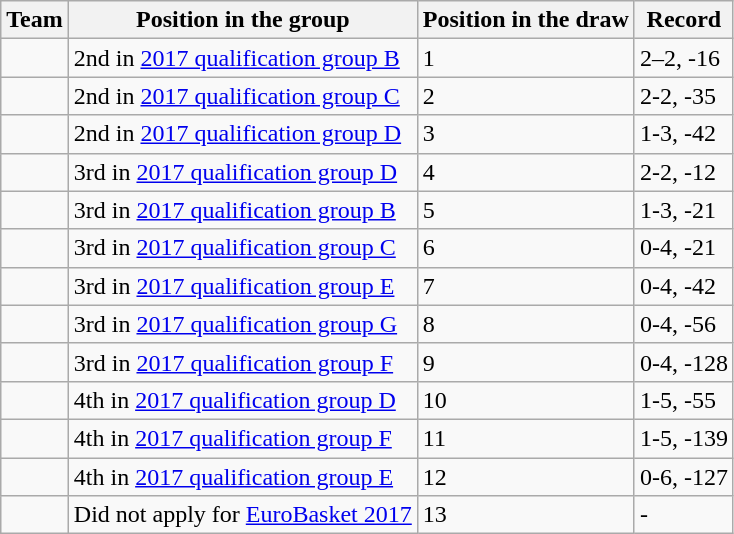<table class="wikitable collapsible collapsed" |+Seeding>
<tr>
<th>Team </th>
<th>Position in the group </th>
<th>Position in the draw </th>
<th>Record  </th>
</tr>
<tr>
<td></td>
<td>2nd in <a href='#'>2017 qualification group B</a></td>
<td>1</td>
<td>2–2, -16</td>
</tr>
<tr>
<td></td>
<td>2nd in <a href='#'>2017 qualification group C</a></td>
<td>2</td>
<td>2-2, -35</td>
</tr>
<tr>
<td></td>
<td>2nd in <a href='#'>2017 qualification group D</a></td>
<td>3</td>
<td>1-3, -42</td>
</tr>
<tr>
<td></td>
<td>3rd in <a href='#'>2017 qualification group D</a></td>
<td>4</td>
<td>2-2, -12</td>
</tr>
<tr>
<td></td>
<td>3rd in <a href='#'>2017 qualification group B</a></td>
<td>5</td>
<td>1-3, -21</td>
</tr>
<tr>
<td></td>
<td>3rd in <a href='#'>2017 qualification group C</a></td>
<td>6</td>
<td>0-4, -21</td>
</tr>
<tr>
<td></td>
<td>3rd in <a href='#'>2017 qualification group E</a></td>
<td>7</td>
<td>0-4, -42</td>
</tr>
<tr>
<td></td>
<td>3rd in <a href='#'>2017 qualification group G</a></td>
<td>8</td>
<td>0-4, -56</td>
</tr>
<tr>
<td></td>
<td>3rd in <a href='#'>2017 qualification group F</a></td>
<td>9</td>
<td>0-4, -128</td>
</tr>
<tr>
<td></td>
<td>4th in <a href='#'>2017 qualification group D</a></td>
<td>10</td>
<td>1-5, -55</td>
</tr>
<tr>
<td></td>
<td>4th in <a href='#'>2017 qualification group F</a></td>
<td>11</td>
<td>1-5, -139</td>
</tr>
<tr>
<td></td>
<td>4th in <a href='#'>2017 qualification group E</a></td>
<td>12</td>
<td>0-6, -127</td>
</tr>
<tr>
<td></td>
<td>Did not apply for <a href='#'>EuroBasket 2017</a></td>
<td>13</td>
<td>-</td>
</tr>
</table>
